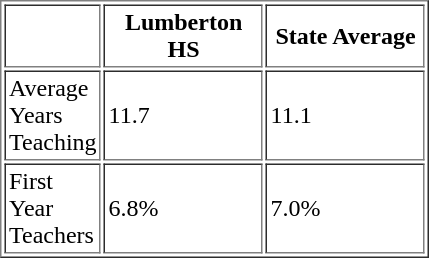<table border="1" cellpadding="2">
<tr>
<th width="50"></th>
<th width="100">Lumberton HS</th>
<th width="100">State Average</th>
</tr>
<tr>
<td>Average Years Teaching</td>
<td>11.7</td>
<td>11.1</td>
</tr>
<tr>
<td>First Year Teachers</td>
<td>6.8%</td>
<td>7.0%</td>
</tr>
</table>
